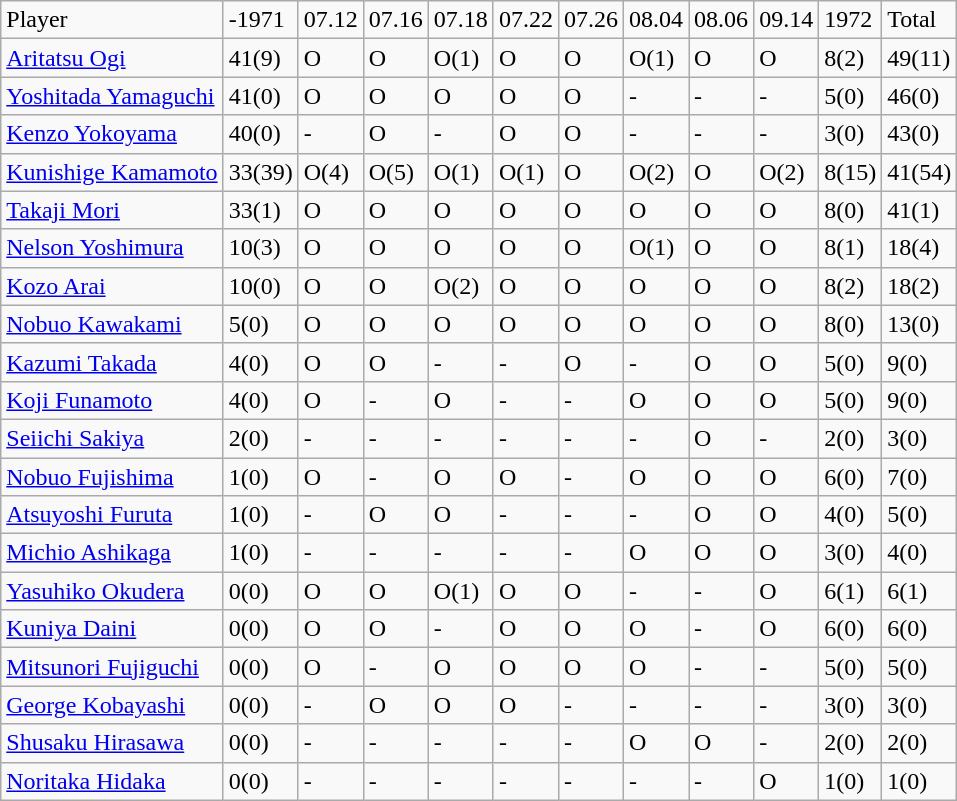<table class="wikitable" style="text-align:left;">
<tr>
<td>Player</td>
<td>-1971</td>
<td>07.12</td>
<td>07.16</td>
<td>07.18</td>
<td>07.22</td>
<td>07.26</td>
<td>08.04</td>
<td>08.06</td>
<td>09.14</td>
<td>1972</td>
<td>Total</td>
</tr>
<tr>
<td><a href='#'>Aritatsu Ogi</a></td>
<td>41(9)</td>
<td>O</td>
<td>O</td>
<td>O(1)</td>
<td>O</td>
<td>O</td>
<td>O(1)</td>
<td>O</td>
<td>O</td>
<td>8(2)</td>
<td>49(11)</td>
</tr>
<tr>
<td><a href='#'>Yoshitada Yamaguchi</a></td>
<td>41(0)</td>
<td>O</td>
<td>O</td>
<td>O</td>
<td>O</td>
<td>O</td>
<td>-</td>
<td>-</td>
<td>-</td>
<td>5(0)</td>
<td>46(0)</td>
</tr>
<tr>
<td><a href='#'>Kenzo Yokoyama</a></td>
<td>40(0)</td>
<td>-</td>
<td>O</td>
<td>-</td>
<td>O</td>
<td>O</td>
<td>-</td>
<td>-</td>
<td>-</td>
<td>3(0)</td>
<td>43(0)</td>
</tr>
<tr>
<td><a href='#'>Kunishige Kamamoto</a></td>
<td>33(39)</td>
<td>O(4)</td>
<td>O(5)</td>
<td>O(1)</td>
<td>O(1)</td>
<td>O</td>
<td>O(2)</td>
<td>O</td>
<td>O(2)</td>
<td>8(15)</td>
<td>41(54)</td>
</tr>
<tr>
<td><a href='#'>Takaji Mori</a></td>
<td>33(1)</td>
<td>O</td>
<td>O</td>
<td>O</td>
<td>O</td>
<td>O</td>
<td>O</td>
<td>O</td>
<td>O</td>
<td>8(0)</td>
<td>41(1)</td>
</tr>
<tr>
<td><a href='#'>Nelson Yoshimura</a></td>
<td>10(3)</td>
<td>O</td>
<td>O</td>
<td>O</td>
<td>O</td>
<td>O</td>
<td>O(1)</td>
<td>O</td>
<td>O</td>
<td>8(1)</td>
<td>18(4)</td>
</tr>
<tr>
<td><a href='#'>Kozo Arai</a></td>
<td>10(0)</td>
<td>O</td>
<td>O</td>
<td>O(2)</td>
<td>O</td>
<td>O</td>
<td>O</td>
<td>O</td>
<td>O</td>
<td>8(2)</td>
<td>18(2)</td>
</tr>
<tr>
<td><a href='#'>Nobuo Kawakami</a></td>
<td>5(0)</td>
<td>O</td>
<td>O</td>
<td>O</td>
<td>O</td>
<td>O</td>
<td>O</td>
<td>O</td>
<td>O</td>
<td>8(0)</td>
<td>13(0)</td>
</tr>
<tr>
<td><a href='#'>Kazumi Takada</a></td>
<td>4(0)</td>
<td>O</td>
<td>O</td>
<td>-</td>
<td>-</td>
<td>O</td>
<td>-</td>
<td>O</td>
<td>O</td>
<td>5(0)</td>
<td>9(0)</td>
</tr>
<tr>
<td><a href='#'>Koji Funamoto</a></td>
<td>4(0)</td>
<td>O</td>
<td>-</td>
<td>O</td>
<td>-</td>
<td>-</td>
<td>O</td>
<td>O</td>
<td>O</td>
<td>5(0)</td>
<td>9(0)</td>
</tr>
<tr>
<td><a href='#'>Seiichi Sakiya</a></td>
<td>2(0)</td>
<td>-</td>
<td>-</td>
<td>-</td>
<td>-</td>
<td>-</td>
<td>-</td>
<td>O</td>
<td>-</td>
<td>2(0)</td>
<td>3(0)</td>
</tr>
<tr>
<td><a href='#'>Nobuo Fujishima</a></td>
<td>1(0)</td>
<td>O</td>
<td>-</td>
<td>O</td>
<td>O</td>
<td>-</td>
<td>O</td>
<td>O</td>
<td>O</td>
<td>6(0)</td>
<td>7(0)</td>
</tr>
<tr>
<td><a href='#'>Atsuyoshi Furuta</a></td>
<td>1(0)</td>
<td>-</td>
<td>O</td>
<td>O</td>
<td>-</td>
<td>-</td>
<td>-</td>
<td>O</td>
<td>O</td>
<td>4(0)</td>
<td>5(0)</td>
</tr>
<tr>
<td><a href='#'>Michio Ashikaga</a></td>
<td>1(0)</td>
<td>-</td>
<td>-</td>
<td>-</td>
<td>-</td>
<td>-</td>
<td>O</td>
<td>O</td>
<td>O</td>
<td>3(0)</td>
<td>4(0)</td>
</tr>
<tr>
<td><a href='#'>Yasuhiko Okudera</a></td>
<td>0(0)</td>
<td>O</td>
<td>O</td>
<td>O(1)</td>
<td>O</td>
<td>O</td>
<td>-</td>
<td>-</td>
<td>O</td>
<td>6(1)</td>
<td>6(1)</td>
</tr>
<tr>
<td><a href='#'>Kuniya Daini</a></td>
<td>0(0)</td>
<td>O</td>
<td>O</td>
<td>-</td>
<td>O</td>
<td>O</td>
<td>O</td>
<td>-</td>
<td>O</td>
<td>6(0)</td>
<td>6(0)</td>
</tr>
<tr>
<td><a href='#'>Mitsunori Fujiguchi</a></td>
<td>0(0)</td>
<td>O</td>
<td>-</td>
<td>O</td>
<td>O</td>
<td>O</td>
<td>O</td>
<td>-</td>
<td>-</td>
<td>5(0)</td>
<td>5(0)</td>
</tr>
<tr>
<td><a href='#'>George Kobayashi</a></td>
<td>0(0)</td>
<td>-</td>
<td>O</td>
<td>O</td>
<td>O</td>
<td>-</td>
<td>-</td>
<td>-</td>
<td>-</td>
<td>3(0)</td>
<td>3(0)</td>
</tr>
<tr>
<td><a href='#'>Shusaku Hirasawa</a></td>
<td>0(0)</td>
<td>-</td>
<td>-</td>
<td>-</td>
<td>-</td>
<td>-</td>
<td>O</td>
<td>O</td>
<td>-</td>
<td>2(0)</td>
<td>2(0)</td>
</tr>
<tr>
<td><a href='#'>Noritaka Hidaka</a></td>
<td>0(0)</td>
<td>-</td>
<td>-</td>
<td>-</td>
<td>-</td>
<td>-</td>
<td>-</td>
<td>-</td>
<td>O</td>
<td>1(0)</td>
<td>1(0)</td>
</tr>
</table>
